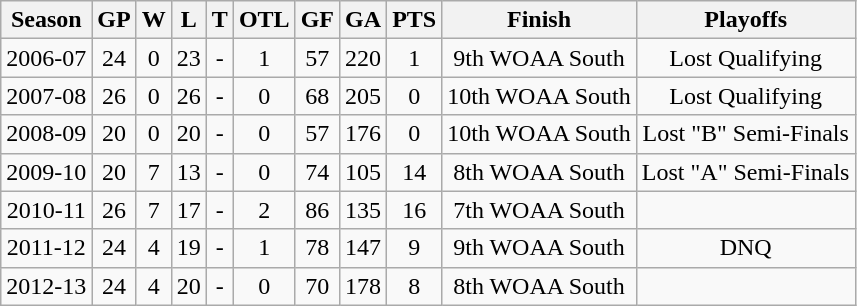<table class="wikitable">
<tr>
<th>Season</th>
<th>GP</th>
<th>W</th>
<th>L</th>
<th>T</th>
<th>OTL</th>
<th>GF</th>
<th>GA</th>
<th>PTS</th>
<th>Finish</th>
<th>Playoffs</th>
</tr>
<tr align="center">
<td>2006-07</td>
<td>24</td>
<td>0</td>
<td>23</td>
<td>-</td>
<td>1</td>
<td>57</td>
<td>220</td>
<td>1</td>
<td>9th WOAA South</td>
<td>Lost Qualifying</td>
</tr>
<tr align="center">
<td>2007-08</td>
<td>26</td>
<td>0</td>
<td>26</td>
<td>-</td>
<td>0</td>
<td>68</td>
<td>205</td>
<td>0</td>
<td>10th WOAA South</td>
<td>Lost Qualifying</td>
</tr>
<tr align="center">
<td>2008-09</td>
<td>20</td>
<td>0</td>
<td>20</td>
<td>-</td>
<td>0</td>
<td>57</td>
<td>176</td>
<td>0</td>
<td>10th WOAA South</td>
<td>Lost "B" Semi-Finals</td>
</tr>
<tr align="center">
<td>2009-10</td>
<td>20</td>
<td>7</td>
<td>13</td>
<td>-</td>
<td>0</td>
<td>74</td>
<td>105</td>
<td>14</td>
<td>8th WOAA South</td>
<td>Lost "A" Semi-Finals</td>
</tr>
<tr align="center">
<td>2010-11</td>
<td>26</td>
<td>7</td>
<td>17</td>
<td>-</td>
<td>2</td>
<td>86</td>
<td>135</td>
<td>16</td>
<td>7th WOAA South</td>
<td></td>
</tr>
<tr align="center">
<td>2011-12</td>
<td>24</td>
<td>4</td>
<td>19</td>
<td>-</td>
<td>1</td>
<td>78</td>
<td>147</td>
<td>9</td>
<td>9th WOAA South</td>
<td>DNQ</td>
</tr>
<tr align="center">
<td>2012-13</td>
<td>24</td>
<td>4</td>
<td>20</td>
<td>-</td>
<td>0</td>
<td>70</td>
<td>178</td>
<td>8</td>
<td>8th WOAA South</td>
<td></td>
</tr>
</table>
